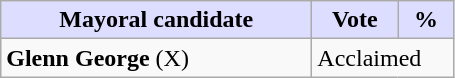<table class="wikitable">
<tr>
<th style="background:#ddf; width:200px;">Mayoral candidate</th>
<th style="background:#ddf; width:50px;">Vote</th>
<th style="background:#ddf; width:30px;">%</th>
</tr>
<tr>
<td><strong>Glenn George</strong> (X)</td>
<td colspan="2">Acclaimed</td>
</tr>
</table>
